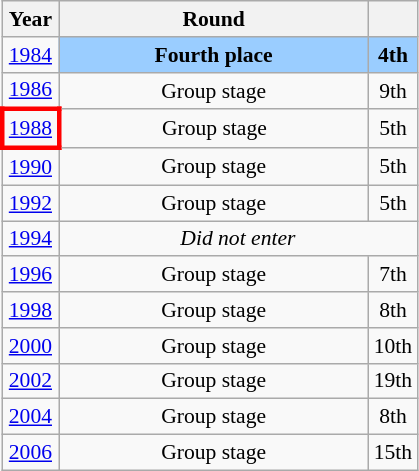<table class="wikitable" style="text-align: center; font-size:90%">
<tr>
<th>Year</th>
<th style="width:200px">Round</th>
<th></th>
</tr>
<tr>
<td><a href='#'>1984</a></td>
<td bgcolor="9acdff"><strong>Fourth place</strong></td>
<td bgcolor="9acdff"><strong>4th</strong></td>
</tr>
<tr>
<td><a href='#'>1986</a></td>
<td>Group stage</td>
<td>9th</td>
</tr>
<tr>
<td style="border: 3px solid red"><a href='#'>1988</a></td>
<td>Group stage</td>
<td>5th</td>
</tr>
<tr>
<td><a href='#'>1990</a></td>
<td>Group stage</td>
<td>5th</td>
</tr>
<tr>
<td><a href='#'>1992</a></td>
<td>Group stage</td>
<td>5th</td>
</tr>
<tr>
<td><a href='#'>1994</a></td>
<td colspan="2"><em>Did not enter</em></td>
</tr>
<tr>
<td><a href='#'>1996</a></td>
<td>Group stage</td>
<td>7th</td>
</tr>
<tr>
<td><a href='#'>1998</a></td>
<td>Group stage</td>
<td>8th</td>
</tr>
<tr>
<td><a href='#'>2000</a></td>
<td>Group stage</td>
<td>10th</td>
</tr>
<tr>
<td><a href='#'>2002</a></td>
<td>Group stage</td>
<td>19th</td>
</tr>
<tr>
<td><a href='#'>2004</a></td>
<td>Group stage</td>
<td>8th</td>
</tr>
<tr>
<td><a href='#'>2006</a></td>
<td>Group stage</td>
<td>15th</td>
</tr>
</table>
